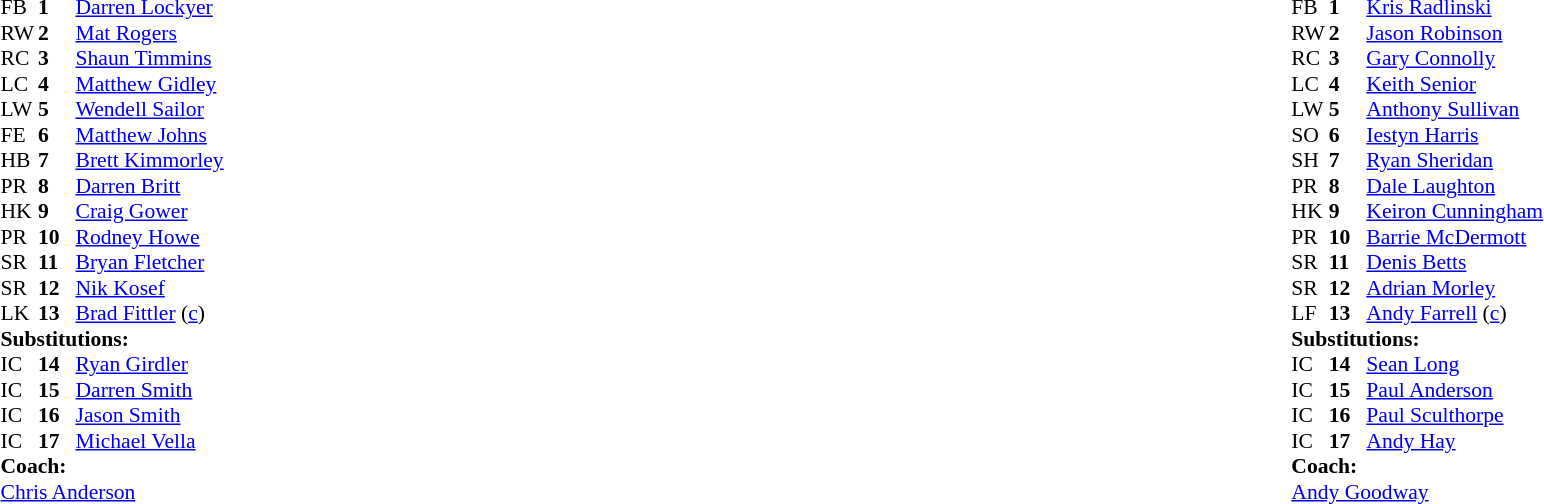<table width="100%">
<tr>
<td valign="top" width="50%"><br><table style="font-size: 90%" cellspacing="0" cellpadding="0">
<tr>
<th width="25"></th>
<th width="25"></th>
</tr>
<tr>
<td>FB</td>
<td><strong>1</strong></td>
<td><a href='#'>Darren Lockyer</a></td>
</tr>
<tr>
<td>RW</td>
<td><strong>2</strong></td>
<td><a href='#'>Mat Rogers</a></td>
</tr>
<tr>
<td>RC</td>
<td><strong>3</strong></td>
<td><a href='#'>Shaun Timmins</a></td>
</tr>
<tr>
<td>LC</td>
<td><strong>4</strong></td>
<td><a href='#'>Matthew Gidley</a></td>
</tr>
<tr>
<td>LW</td>
<td><strong>5</strong></td>
<td><a href='#'>Wendell Sailor</a></td>
</tr>
<tr>
<td>FE</td>
<td><strong>6</strong></td>
<td><a href='#'>Matthew Johns</a></td>
</tr>
<tr>
<td>HB</td>
<td><strong>7</strong></td>
<td><a href='#'>Brett Kimmorley</a></td>
</tr>
<tr>
<td>PR</td>
<td><strong>8</strong></td>
<td><a href='#'>Darren Britt</a></td>
</tr>
<tr>
<td>HK</td>
<td><strong>9</strong></td>
<td><a href='#'>Craig Gower</a></td>
</tr>
<tr>
<td>PR</td>
<td><strong>10</strong></td>
<td><a href='#'>Rodney Howe</a></td>
</tr>
<tr>
<td>SR</td>
<td><strong>11</strong></td>
<td><a href='#'>Bryan Fletcher</a></td>
</tr>
<tr>
<td>SR</td>
<td><strong>12</strong></td>
<td><a href='#'>Nik Kosef</a></td>
</tr>
<tr>
<td>LK</td>
<td><strong>13</strong></td>
<td><a href='#'>Brad Fittler</a> (<a href='#'>c</a>)</td>
</tr>
<tr>
<td colspan=3><strong>Substitutions:</strong></td>
</tr>
<tr>
<td>IC</td>
<td><strong>14</strong></td>
<td><a href='#'>Ryan Girdler</a></td>
</tr>
<tr>
<td>IC</td>
<td><strong>15</strong></td>
<td><a href='#'>Darren Smith</a></td>
</tr>
<tr>
<td>IC</td>
<td><strong>16</strong></td>
<td><a href='#'>Jason Smith</a></td>
</tr>
<tr>
<td>IC</td>
<td><strong>17</strong></td>
<td><a href='#'>Michael Vella</a></td>
</tr>
<tr>
<td colspan=3><strong>Coach:</strong></td>
</tr>
<tr>
<td colspan="4"> <a href='#'>Chris Anderson</a></td>
</tr>
</table>
</td>
<td valign="top" width="50%"><br><table style="font-size: 90%" cellspacing="0" cellpadding="0" align="center">
<tr>
<th width="25"></th>
<th width="25"></th>
</tr>
<tr>
<td>FB</td>
<td><strong>1</strong></td>
<td><a href='#'>Kris Radlinski</a></td>
</tr>
<tr>
<td>RW</td>
<td><strong>2</strong></td>
<td><a href='#'>Jason Robinson</a></td>
</tr>
<tr>
<td>RC</td>
<td><strong>3</strong></td>
<td><a href='#'>Gary Connolly</a></td>
</tr>
<tr>
<td>LC</td>
<td><strong>4</strong></td>
<td><a href='#'>Keith Senior</a></td>
</tr>
<tr>
<td>LW</td>
<td><strong>5</strong></td>
<td><a href='#'>Anthony Sullivan</a></td>
</tr>
<tr>
<td>SO</td>
<td><strong>6</strong></td>
<td><a href='#'>Iestyn Harris</a></td>
</tr>
<tr>
<td>SH</td>
<td><strong>7</strong></td>
<td><a href='#'>Ryan Sheridan</a></td>
</tr>
<tr>
<td>PR</td>
<td><strong>8</strong></td>
<td><a href='#'>Dale Laughton</a></td>
</tr>
<tr>
<td>HK</td>
<td><strong>9</strong></td>
<td><a href='#'>Keiron Cunningham</a></td>
</tr>
<tr>
<td>PR</td>
<td><strong>10</strong></td>
<td><a href='#'>Barrie McDermott</a></td>
</tr>
<tr>
<td>SR</td>
<td><strong>11</strong></td>
<td><a href='#'>Denis Betts</a></td>
</tr>
<tr>
<td>SR</td>
<td><strong>12</strong></td>
<td><a href='#'>Adrian Morley</a></td>
</tr>
<tr>
<td>LF</td>
<td><strong>13</strong></td>
<td><a href='#'>Andy Farrell</a> (<a href='#'>c</a>)</td>
</tr>
<tr>
<td colspan=3><strong>Substitutions:</strong></td>
</tr>
<tr>
<td>IC</td>
<td><strong>14</strong></td>
<td><a href='#'>Sean Long</a></td>
</tr>
<tr>
<td>IC</td>
<td><strong>15</strong></td>
<td><a href='#'>Paul Anderson</a></td>
</tr>
<tr>
<td>IC</td>
<td><strong>16</strong></td>
<td><a href='#'>Paul Sculthorpe</a></td>
</tr>
<tr>
<td>IC</td>
<td><strong>17</strong></td>
<td><a href='#'>Andy Hay</a></td>
</tr>
<tr>
<td colspan=3><strong>Coach:</strong></td>
</tr>
<tr>
<td colspan="4"> <a href='#'>Andy Goodway</a></td>
</tr>
</table>
</td>
</tr>
</table>
